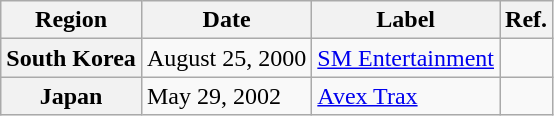<table class="wikitable plainrowheaders">
<tr>
<th>Region</th>
<th>Date</th>
<th>Label</th>
<th>Ref.</th>
</tr>
<tr>
<th scope="row">South Korea</th>
<td>August 25, 2000</td>
<td><a href='#'>SM Entertainment</a></td>
<td align="center"></td>
</tr>
<tr>
<th scope="row">Japan</th>
<td>May 29, 2002</td>
<td><a href='#'>Avex Trax</a></td>
<td align="center"></td>
</tr>
</table>
